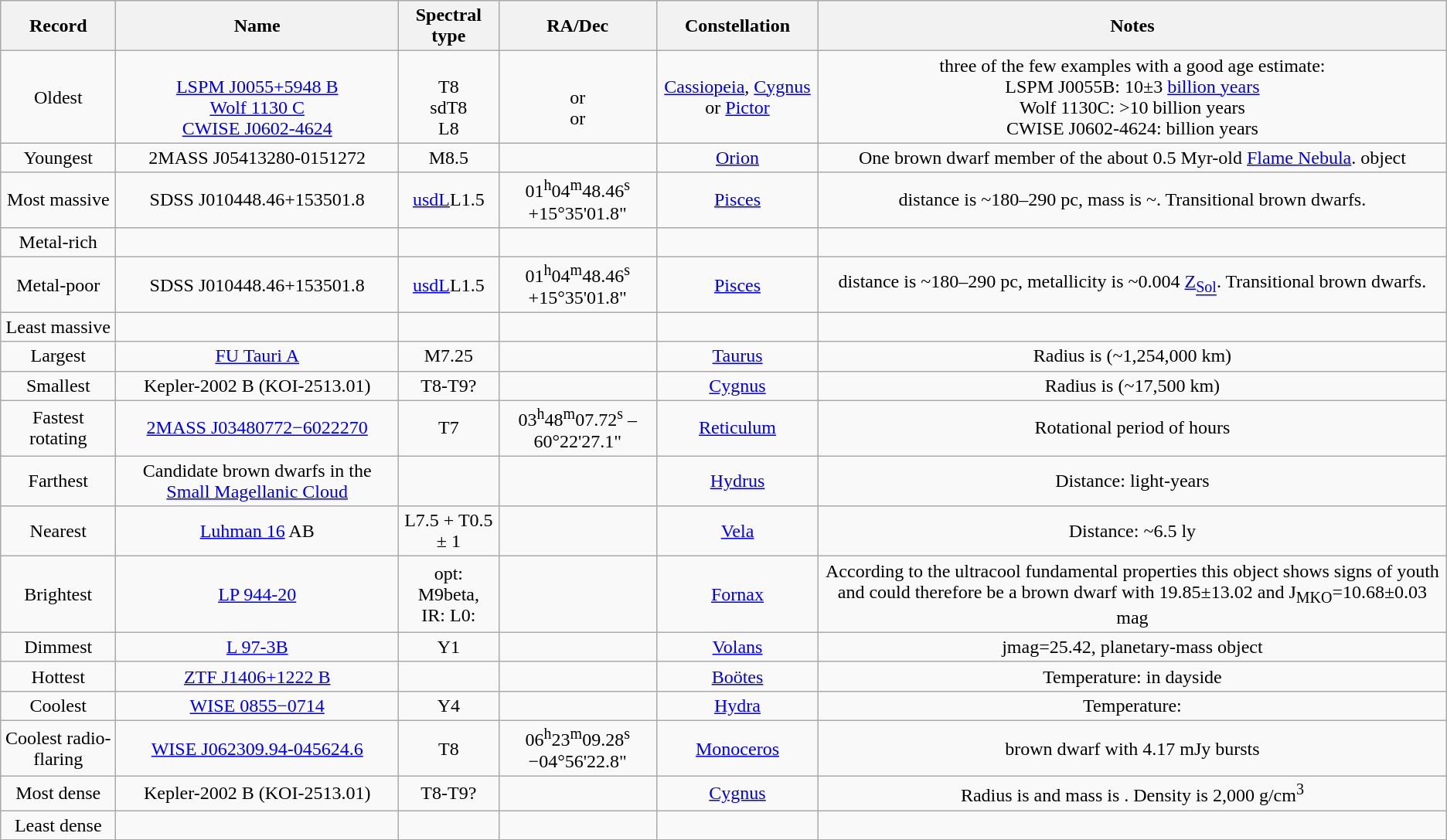<table class="wikitable" style="text-align:center;">
<tr style="background:#efefef;">
<th>Record</th>
<th>Name</th>
<th>Spectral type</th>
<th>RA/Dec</th>
<th>Constellation</th>
<th>Notes</th>
</tr>
<tr>
<td>Oldest</td>
<td><br><a href='#'>LSPM J0055+5948 B</a><br><a href='#'>Wolf 1130 C</a><br><a href='#'>CWISE J0602-4624</a></td>
<td><br>T8<br>sdT8<br>L8</td>
<td><br>  or<br>  or<br> </td>
<td><a href='#'>Cassiopeia</a>, <a href='#'>Cygnus</a> or <a href='#'>Pictor</a></td>
<td>three of the few examples with a good age estimate:<br>LSPM J0055B: 10±3 <a href='#'>billion years</a><br>Wolf 1130C: >10 billion years<br>CWISE J0602-4624:  billion years</td>
</tr>
<tr>
<td>Youngest</td>
<td>2MASS J05413280-0151272</td>
<td>M8.5</td>
<td> </td>
<td><a href='#'>Orion</a></td>
<td>One brown dwarf member of the about 0.5 Myr-old <a href='#'>Flame Nebula</a>.  object</td>
</tr>
<tr>
<td>Most massive</td>
<td>SDSS J010448.46+153501.8</td>
<td><a href='#'>usdL</a>L1.5</td>
<td>01<sup>h</sup>04<sup>m</sup>48.46<sup>s</sup> +15°35'01.8"</td>
<td><a href='#'>Pisces</a></td>
<td>distance is ~180–290 pc, mass is ~. Transitional brown dwarfs.</td>
</tr>
<tr>
<td>Metal-rich</td>
<td></td>
<td></td>
<td></td>
<td></td>
<td></td>
</tr>
<tr>
<td>Metal-poor</td>
<td>SDSS J010448.46+153501.8</td>
<td><a href='#'>usdL</a>L1.5</td>
<td>01<sup>h</sup>04<sup>m</sup>48.46<sup>s</sup> +15°35'01.8"</td>
<td><a href='#'>Pisces</a></td>
<td>distance is ~180–290 pc, metallicity is ~0.004 <a href='#'>Z</a><sub><a href='#'>Sol</a></sub>. Transitional brown dwarfs.</td>
</tr>
<tr>
<td>Least massive</td>
<td></td>
<td></td>
<td></td>
<td></td>
<td></td>
</tr>
<tr>
<td>Largest</td>
<td><a href='#'>FU Tauri A</a></td>
<td>M7.25</td>
<td> </td>
<td><a href='#'>Taurus</a></td>
<td>Radius is  (~1,254,000 km)</td>
</tr>
<tr>
<td>Smallest</td>
<td>Kepler-2002 B (KOI-2513.01)</td>
<td>T8-T9?</td>
<td> </td>
<td><a href='#'>Cygnus</a></td>
<td>Radius is  (~17,500 km)</td>
</tr>
<tr>
<td>Fastest rotating</td>
<td><a href='#'>2MASS J03480772−6022270</a></td>
<td>T7</td>
<td>03<sup>h</sup>48<sup>m</sup>07.72<sup>s</sup> –60°22'27.1"</td>
<td><a href='#'>Reticulum</a></td>
<td>Rotational period of  hours</td>
</tr>
<tr>
<td>Farthest</td>
<td>Candidate brown dwarfs in the <a href='#'>Small Magellanic Cloud</a></td>
<td></td>
<td> </td>
<td><a href='#'>Hydrus</a></td>
<td>Distance:  light-years</td>
</tr>
<tr>
<td>Nearest</td>
<td><a href='#'>Luhman 16</a> AB</td>
<td>L7.5 + T0.5 ± 1</td>
<td> </td>
<td><a href='#'>Vela</a></td>
<td>Distance: ~6.5 ly</td>
</tr>
<tr>
<td>Brightest</td>
<td><a href='#'>LP 944-20</a></td>
<td>opt: M9beta,<br>IR: L0:</td>
<td> </td>
<td><a href='#'>Fornax</a></td>
<td>According to the ultracool fundamental properties this object shows signs of youth and could therefore be a brown dwarf with 19.85±13.02  and J<sub>MKO</sub>=10.68±0.03 mag</td>
</tr>
<tr>
<td>Dimmest</td>
<td><a href='#'>L 97-3B</a></td>
<td>Y1</td>
<td> </td>
<td><a href='#'>Volans</a></td>
<td>jmag=25.42, planetary-mass object</td>
</tr>
<tr>
<td>Hottest</td>
<td><a href='#'>ZTF J1406+1222 B</a></td>
<td></td>
<td> </td>
<td><a href='#'>Boötes</a></td>
<td>Temperature:  in dayside</td>
</tr>
<tr>
<td>Coolest</td>
<td><a href='#'>WISE 0855−0714</a></td>
<td>Y4</td>
<td> </td>
<td><a href='#'>Hydra</a></td>
<td>Temperature: </td>
</tr>
<tr>
<td>Coolest radio-flaring</td>
<td><a href='#'>WISE J062309.94-045624.6</a></td>
<td>T8</td>
<td>06<sup>h</sup>23<sup>m</sup>09.28<sup>s</sup> −04°56'22.8"</td>
<td><a href='#'>Monoceros</a></td>
<td> brown dwarf with 4.17 mJy bursts</td>
</tr>
<tr>
<td>Most dense</td>
<td>Kepler-2002 B (KOI-2513.01)</td>
<td>T8-T9?</td>
<td> </td>
<td><a href='#'>Cygnus</a></td>
<td>Radius is  and mass is  . Density is 2,000 g/cm<sup>3</sup></td>
</tr>
<tr>
<td>Least dense</td>
<td></td>
<td></td>
<td></td>
<td></td>
<td></td>
</tr>
</table>
